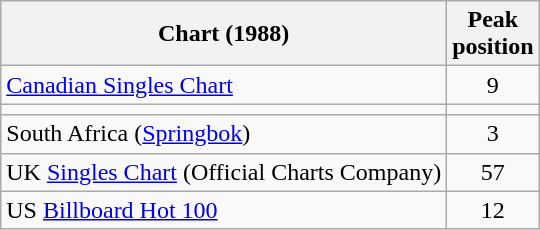<table class="wikitable sortable">
<tr>
<th>Chart (1988)</th>
<th>Peak<br>position</th>
</tr>
<tr>
<td><a href='#'>Canadian Singles Chart</a></td>
<td style="text-align:center;">9</td>
</tr>
<tr>
<td></td>
</tr>
<tr>
<td>South Africa (<a href='#'>Springbok</a>)</td>
<td style="text-align:center;">3</td>
</tr>
<tr>
<td>UK <a href='#'>Singles Chart</a> (Official Charts Company)</td>
<td style="text-align:center;">57</td>
</tr>
<tr>
<td>US <a href='#'>Billboard Hot 100</a></td>
<td style="text-align:center;">12</td>
</tr>
</table>
